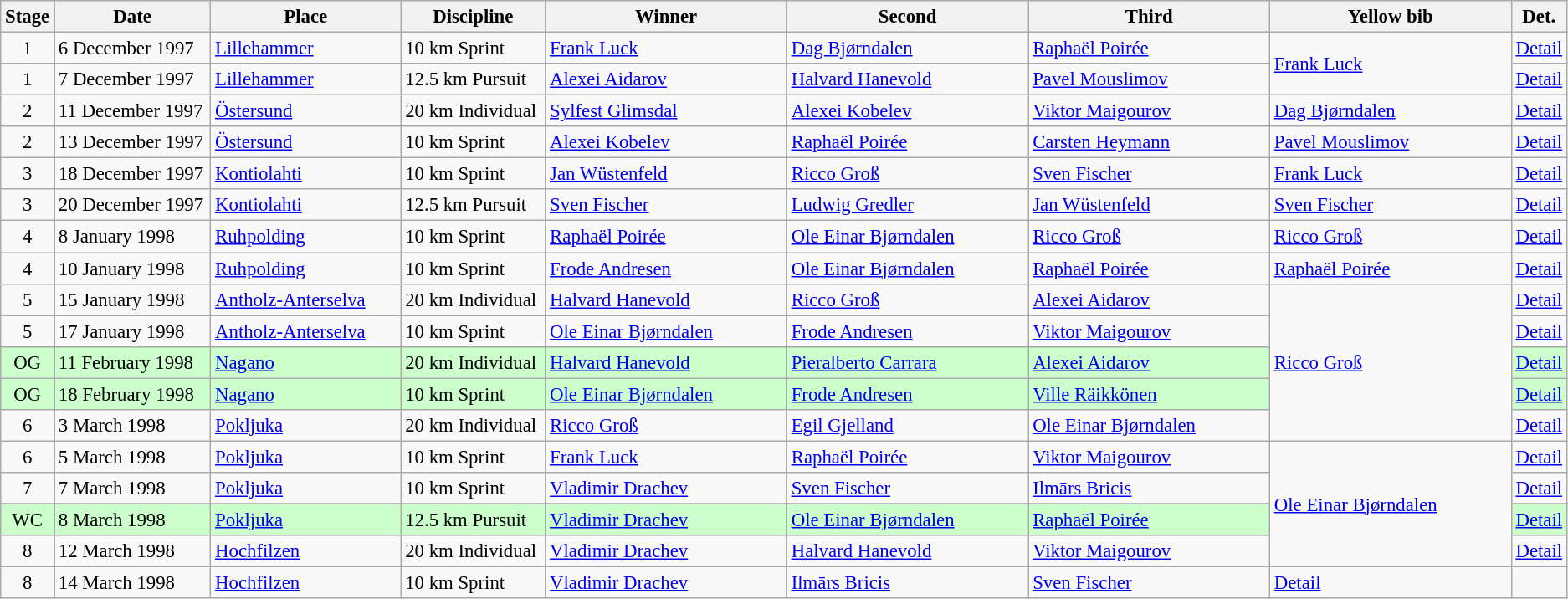<table class="wikitable" style="font-size:95%;">
<tr>
<th width="10">Stage</th>
<th width="120">Date</th>
<th width="147">Place</th>
<th width="110">Discipline</th>
<th width="190">Winner</th>
<th width="190">Second</th>
<th width="190">Third</th>
<th width="190">Yellow bib <br> </th>
<th width="9">Det.</th>
</tr>
<tr>
<td align=center>1</td>
<td>6 December 1997</td>
<td> <a href='#'>Lillehammer</a></td>
<td>10 km Sprint</td>
<td> <a href='#'>Frank Luck</a></td>
<td> <a href='#'>Dag Bjørndalen</a></td>
<td> <a href='#'>Raphaël Poirée</a></td>
<td rowspan="2"> <a href='#'>Frank Luck</a></td>
<td><a href='#'>Detail</a></td>
</tr>
<tr>
<td align=center>1</td>
<td>7 December 1997</td>
<td> <a href='#'>Lillehammer</a></td>
<td>12.5 km Pursuit</td>
<td> <a href='#'>Alexei Aidarov</a></td>
<td> <a href='#'>Halvard Hanevold</a></td>
<td> <a href='#'>Pavel Mouslimov</a></td>
<td><a href='#'>Detail</a></td>
</tr>
<tr>
<td align=center>2</td>
<td>11 December 1997</td>
<td> <a href='#'>Östersund</a></td>
<td>20 km Individual</td>
<td> <a href='#'>Sylfest Glimsdal</a></td>
<td> <a href='#'>Alexei Kobelev</a></td>
<td> <a href='#'>Viktor Maigourov</a></td>
<td> <a href='#'>Dag Bjørndalen</a></td>
<td><a href='#'>Detail</a></td>
</tr>
<tr>
<td align=center>2</td>
<td>13 December 1997</td>
<td> <a href='#'>Östersund</a></td>
<td>10 km Sprint</td>
<td> <a href='#'>Alexei Kobelev</a></td>
<td> <a href='#'>Raphaël Poirée</a></td>
<td> <a href='#'>Carsten Heymann</a></td>
<td> <a href='#'>Pavel Mouslimov</a></td>
<td><a href='#'>Detail</a></td>
</tr>
<tr>
<td align=center>3</td>
<td>18 December 1997</td>
<td> <a href='#'>Kontiolahti</a></td>
<td>10 km Sprint</td>
<td> <a href='#'>Jan Wüstenfeld</a></td>
<td> <a href='#'>Ricco Groß</a></td>
<td> <a href='#'>Sven Fischer</a></td>
<td> <a href='#'>Frank Luck</a></td>
<td><a href='#'>Detail</a></td>
</tr>
<tr>
<td align=center>3</td>
<td>20 December 1997</td>
<td> <a href='#'>Kontiolahti</a></td>
<td>12.5 km Pursuit</td>
<td> <a href='#'>Sven Fischer</a></td>
<td> <a href='#'>Ludwig Gredler</a></td>
<td> <a href='#'>Jan Wüstenfeld</a></td>
<td> <a href='#'>Sven Fischer</a></td>
<td><a href='#'>Detail</a></td>
</tr>
<tr>
<td align=center>4</td>
<td>8 January 1998</td>
<td> <a href='#'>Ruhpolding</a></td>
<td>10 km Sprint</td>
<td> <a href='#'>Raphaël Poirée</a></td>
<td> <a href='#'>Ole Einar Bjørndalen</a></td>
<td> <a href='#'>Ricco Groß</a></td>
<td> <a href='#'>Ricco Groß</a></td>
<td><a href='#'>Detail</a></td>
</tr>
<tr>
<td align=center>4</td>
<td>10 January 1998</td>
<td> <a href='#'>Ruhpolding</a></td>
<td>10 km Sprint</td>
<td> <a href='#'>Frode Andresen</a></td>
<td> <a href='#'>Ole Einar Bjørndalen</a></td>
<td> <a href='#'>Raphaël Poirée</a></td>
<td> <a href='#'>Raphaël Poirée</a></td>
<td><a href='#'>Detail</a></td>
</tr>
<tr>
<td align=center>5</td>
<td>15 January 1998</td>
<td> <a href='#'>Antholz-Anterselva</a></td>
<td>20 km Individual</td>
<td> <a href='#'>Halvard Hanevold</a></td>
<td> <a href='#'>Ricco Groß</a></td>
<td> <a href='#'>Alexei Aidarov</a></td>
<td rowspan="5"> <a href='#'>Ricco Groß</a></td>
<td><a href='#'>Detail</a></td>
</tr>
<tr>
<td align=center>5</td>
<td>17 January 1998</td>
<td> <a href='#'>Antholz-Anterselva</a></td>
<td>10 km Sprint</td>
<td> <a href='#'>Ole Einar Bjørndalen</a></td>
<td> <a href='#'>Frode Andresen</a></td>
<td> <a href='#'>Viktor Maigourov</a></td>
<td><a href='#'>Detail</a></td>
</tr>
<tr style="background:#CCFFCC">
<td align=center>OG</td>
<td>11 February 1998</td>
<td> <a href='#'>Nagano</a></td>
<td>20 km Individual</td>
<td> <a href='#'>Halvard Hanevold</a></td>
<td> <a href='#'>Pieralberto Carrara</a></td>
<td> <a href='#'>Alexei Aidarov</a></td>
<td><a href='#'>Detail</a></td>
</tr>
<tr style="background:#CCFFCC">
<td align=center>OG</td>
<td>18 February 1998</td>
<td> <a href='#'>Nagano</a></td>
<td>10 km Sprint</td>
<td> <a href='#'>Ole Einar Bjørndalen</a></td>
<td> <a href='#'>Frode Andresen</a></td>
<td> <a href='#'>Ville Räikkönen</a></td>
<td><a href='#'>Detail</a></td>
</tr>
<tr>
<td align=center>6</td>
<td>3 March 1998</td>
<td> <a href='#'>Pokljuka</a></td>
<td>20 km Individual</td>
<td> <a href='#'>Ricco Groß</a></td>
<td> <a href='#'>Egil Gjelland</a></td>
<td> <a href='#'>Ole Einar Bjørndalen</a></td>
<td><a href='#'>Detail</a></td>
</tr>
<tr>
<td align=center>6</td>
<td>5 March 1998</td>
<td> <a href='#'>Pokljuka</a></td>
<td>10 km Sprint</td>
<td> <a href='#'>Frank Luck</a></td>
<td> <a href='#'>Raphaël Poirée</a></td>
<td> <a href='#'>Viktor Maigourov</a></td>
<td rowspan="5"> <a href='#'>Ole Einar Bjørndalen</a></td>
<td><a href='#'>Detail</a></td>
</tr>
<tr>
<td align=center>7</td>
<td>7 March 1998</td>
<td> <a href='#'>Pokljuka</a></td>
<td>10 km Sprint</td>
<td> <a href='#'>Vladimir Drachev</a></td>
<td> <a href='#'>Sven Fischer</a></td>
<td> <a href='#'>Ilmārs Bricis</a></td>
<td><a href='#'>Detail</a></td>
</tr>
<tr>
</tr>
<tr style="background:#CCFFCC">
<td align=center>WC</td>
<td>8 March 1998</td>
<td> <a href='#'>Pokljuka</a></td>
<td>12.5 km Pursuit</td>
<td> <a href='#'>Vladimir Drachev</a></td>
<td> <a href='#'>Ole Einar Bjørndalen</a></td>
<td> <a href='#'>Raphaël Poirée</a></td>
<td><a href='#'>Detail</a></td>
</tr>
<tr>
<td align=center>8</td>
<td>12 March 1998</td>
<td> <a href='#'>Hochfilzen</a></td>
<td>20 km Individual</td>
<td> <a href='#'>Vladimir Drachev</a></td>
<td> <a href='#'>Halvard Hanevold</a></td>
<td> <a href='#'>Viktor Maigourov</a></td>
<td><a href='#'>Detail</a></td>
</tr>
<tr>
<td align=center>8</td>
<td>14 March 1998</td>
<td> <a href='#'>Hochfilzen</a></td>
<td>10 km Sprint</td>
<td> <a href='#'>Vladimir Drachev</a></td>
<td> <a href='#'>Ilmārs Bricis</a></td>
<td> <a href='#'>Sven Fischer</a></td>
<td><a href='#'>Detail</a></td>
</tr>
</table>
